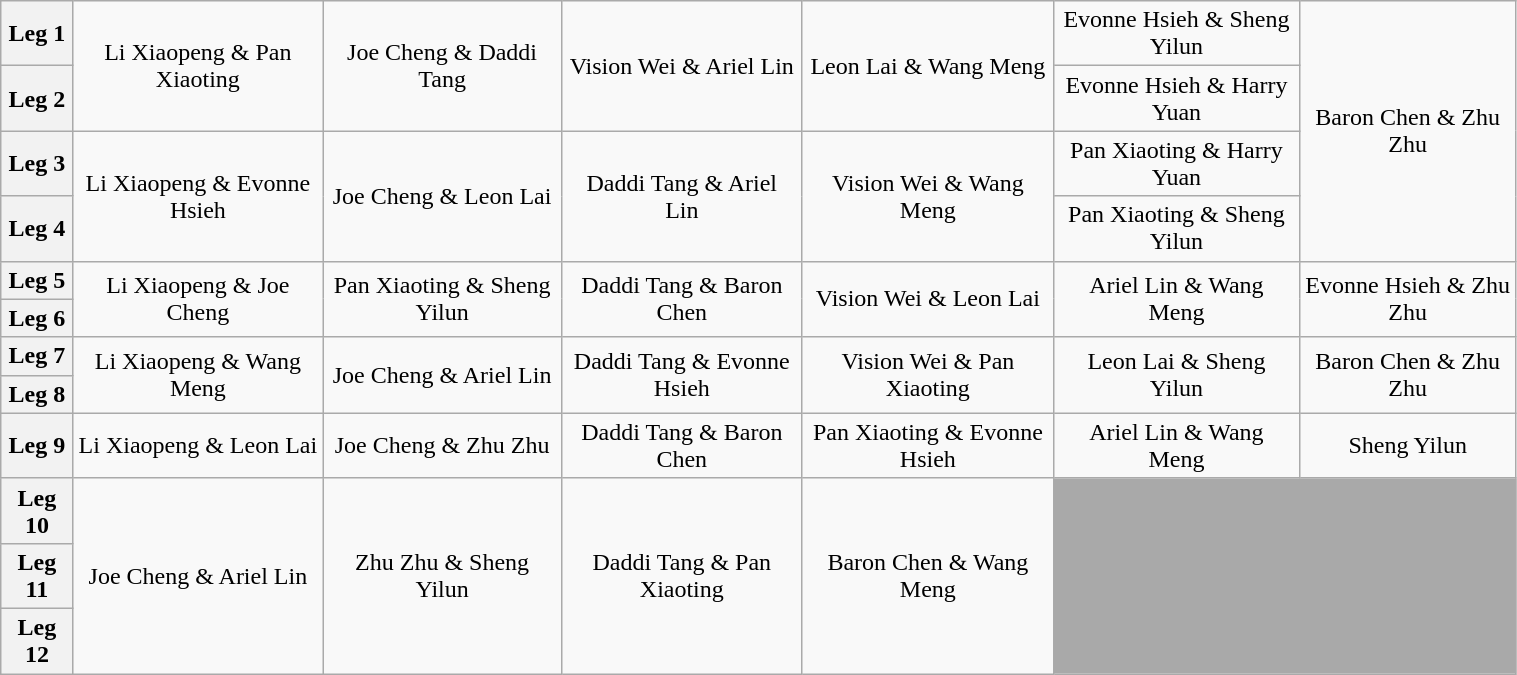<table class="wikitable" style=text-align:center width=80%>
<tr>
<th>Leg 1</th>
<td rowspan=2>Li Xiaopeng & Pan Xiaoting</td>
<td rowspan=2>Joe Cheng & Daddi Tang</td>
<td rowspan=2>Vision Wei & Ariel Lin</td>
<td rowspan=2>Leon Lai & Wang Meng</td>
<td>Evonne Hsieh & Sheng Yilun</td>
<td rowspan=4>Baron Chen & Zhu Zhu</td>
</tr>
<tr>
<th>Leg 2</th>
<td>Evonne Hsieh & Harry Yuan</td>
</tr>
<tr>
<th>Leg 3</th>
<td rowspan=2>Li Xiaopeng & Evonne Hsieh</td>
<td rowspan=2>Joe Cheng & Leon Lai</td>
<td rowspan=2>Daddi Tang & Ariel Lin</td>
<td rowspan=2>Vision Wei & Wang Meng</td>
<td>Pan Xiaoting & Harry Yuan</td>
</tr>
<tr>
<th>Leg 4</th>
<td>Pan Xiaoting & Sheng Yilun</td>
</tr>
<tr>
<th>Leg 5</th>
<td rowspan=2>Li Xiaopeng & Joe Cheng</td>
<td rowspan=2>Pan Xiaoting & Sheng Yilun</td>
<td rowspan=2>Daddi Tang & Baron Chen</td>
<td rowspan=2>Vision Wei & Leon Lai</td>
<td rowspan=2>Ariel Lin & Wang Meng</td>
<td rowspan=2>Evonne Hsieh & Zhu Zhu</td>
</tr>
<tr>
<th>Leg 6</th>
</tr>
<tr>
<th>Leg 7</th>
<td rowspan=2>Li Xiaopeng & Wang Meng</td>
<td rowspan=2>Joe Cheng & Ariel Lin</td>
<td rowspan=2>Daddi Tang & Evonne Hsieh</td>
<td rowspan=2>Vision Wei & Pan Xiaoting</td>
<td rowspan=2>Leon Lai & Sheng Yilun</td>
<td rowspan=2>Baron Chen & Zhu Zhu</td>
</tr>
<tr>
<th>Leg 8</th>
</tr>
<tr>
<th>Leg 9</th>
<td>Li Xiaopeng & Leon Lai</td>
<td>Joe Cheng & Zhu Zhu</td>
<td>Daddi Tang & Baron Chen</td>
<td>Pan Xiaoting & Evonne Hsieh</td>
<td>Ariel Lin & Wang Meng</td>
<td>Sheng Yilun</td>
</tr>
<tr>
<th>Leg 10</th>
<td rowspan=3>Joe Cheng & Ariel Lin</td>
<td rowspan=3>Zhu Zhu & Sheng Yilun</td>
<td rowspan=3>Daddi Tang & Pan Xiaoting</td>
<td rowspan=3>Baron Chen & Wang Meng</td>
<td rowspan=3 colspan=2 bgcolor="darkgray"></td>
</tr>
<tr>
<th>Leg 11</th>
</tr>
<tr>
<th>Leg 12</th>
</tr>
</table>
